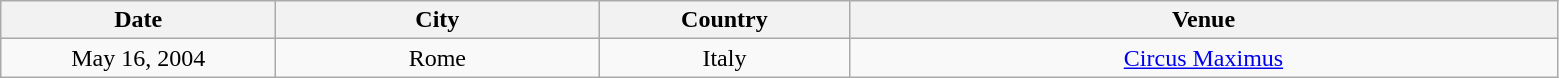<table class="wikitable sortable plainrowheaders" style="text-align:center;">
<tr>
<th scope="col" style="width:11em;">Date</th>
<th scope="col" style="width:13em;">City</th>
<th scope="col" style="width:10em;">Country</th>
<th scope="col" style="width:29em;">Venue</th>
</tr>
<tr>
<td>May 16, 2004</td>
<td>Rome</td>
<td>Italy</td>
<td><a href='#'>Circus Maximus</a></td>
</tr>
</table>
